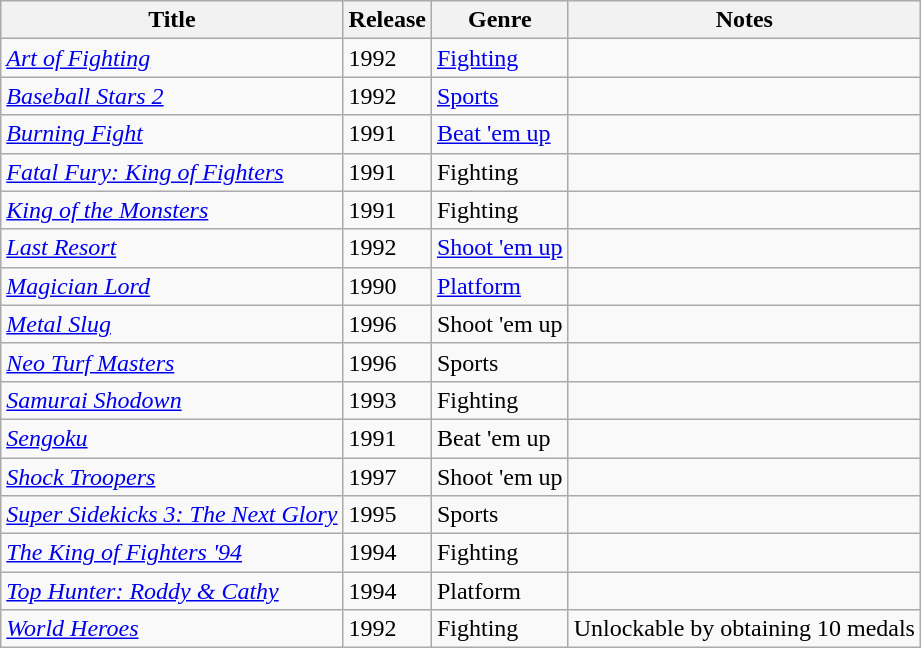<table class="wikitable sortable">
<tr>
<th scope="col">Title</th>
<th scope="col">Release</th>
<th scope="col">Genre</th>
<th scope="col" class="unsortable">Notes</th>
</tr>
<tr>
<td><em><a href='#'>Art of Fighting</a></em></td>
<td>1992</td>
<td><a href='#'>Fighting</a></td>
<td></td>
</tr>
<tr>
<td><em><a href='#'>Baseball Stars 2</a></em></td>
<td>1992</td>
<td><a href='#'>Sports</a></td>
<td></td>
</tr>
<tr>
<td><em><a href='#'>Burning Fight</a></em></td>
<td>1991</td>
<td><a href='#'>Beat 'em up</a></td>
<td></td>
</tr>
<tr>
<td><em><a href='#'>Fatal Fury: King of Fighters</a></em></td>
<td>1991</td>
<td>Fighting</td>
<td></td>
</tr>
<tr>
<td><em><a href='#'>King of the Monsters</a></em></td>
<td>1991</td>
<td>Fighting</td>
<td></td>
</tr>
<tr>
<td><em><a href='#'>Last Resort</a></em></td>
<td>1992</td>
<td><a href='#'>Shoot 'em up</a></td>
<td></td>
</tr>
<tr>
<td><em><a href='#'>Magician Lord</a></em></td>
<td>1990</td>
<td><a href='#'>Platform</a></td>
<td></td>
</tr>
<tr>
<td><em><a href='#'>Metal Slug</a></em></td>
<td>1996</td>
<td>Shoot 'em up</td>
<td></td>
</tr>
<tr>
<td><em><a href='#'>Neo Turf Masters</a></em></td>
<td>1996</td>
<td>Sports</td>
<td></td>
</tr>
<tr>
<td><em><a href='#'>Samurai Shodown</a></em></td>
<td>1993</td>
<td>Fighting</td>
<td></td>
</tr>
<tr>
<td><em><a href='#'>Sengoku</a></em></td>
<td>1991</td>
<td>Beat 'em up</td>
<td></td>
</tr>
<tr>
<td><em><a href='#'>Shock Troopers</a></em></td>
<td>1997</td>
<td>Shoot 'em up</td>
<td></td>
</tr>
<tr>
<td><em><a href='#'>Super Sidekicks 3: The Next Glory</a></em></td>
<td>1995</td>
<td>Sports</td>
<td></td>
</tr>
<tr>
<td><em><a href='#'>The King of Fighters '94</a></em></td>
<td>1994</td>
<td>Fighting</td>
<td></td>
</tr>
<tr>
<td><em><a href='#'>Top Hunter: Roddy & Cathy</a></em></td>
<td>1994</td>
<td>Platform</td>
<td></td>
</tr>
<tr>
<td><em><a href='#'>World Heroes</a></em></td>
<td>1992</td>
<td>Fighting</td>
<td>Unlockable by obtaining 10 medals</td>
</tr>
</table>
